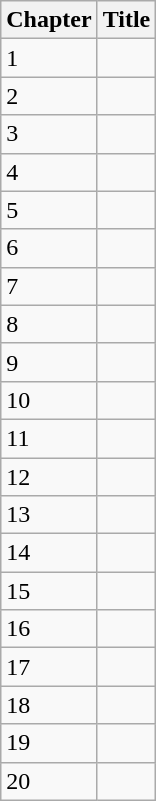<table class="wikitable">
<tr>
<th>Chapter</th>
<th>Title</th>
</tr>
<tr>
<td>1</td>
<td></td>
</tr>
<tr>
<td>2</td>
<td></td>
</tr>
<tr>
<td>3</td>
<td></td>
</tr>
<tr>
<td>4</td>
<td></td>
</tr>
<tr>
<td>5</td>
<td></td>
</tr>
<tr>
<td>6</td>
<td></td>
</tr>
<tr>
<td>7</td>
<td></td>
</tr>
<tr>
<td>8</td>
<td></td>
</tr>
<tr>
<td>9</td>
<td></td>
</tr>
<tr>
<td>10</td>
<td></td>
</tr>
<tr>
<td>11</td>
<td></td>
</tr>
<tr>
<td>12</td>
<td></td>
</tr>
<tr>
<td>13</td>
<td></td>
</tr>
<tr>
<td>14</td>
<td></td>
</tr>
<tr>
<td>15</td>
<td></td>
</tr>
<tr>
<td>16</td>
<td></td>
</tr>
<tr>
<td>17</td>
<td></td>
</tr>
<tr>
<td>18</td>
<td></td>
</tr>
<tr>
<td>19</td>
<td></td>
</tr>
<tr>
<td>20</td>
<td></td>
</tr>
</table>
